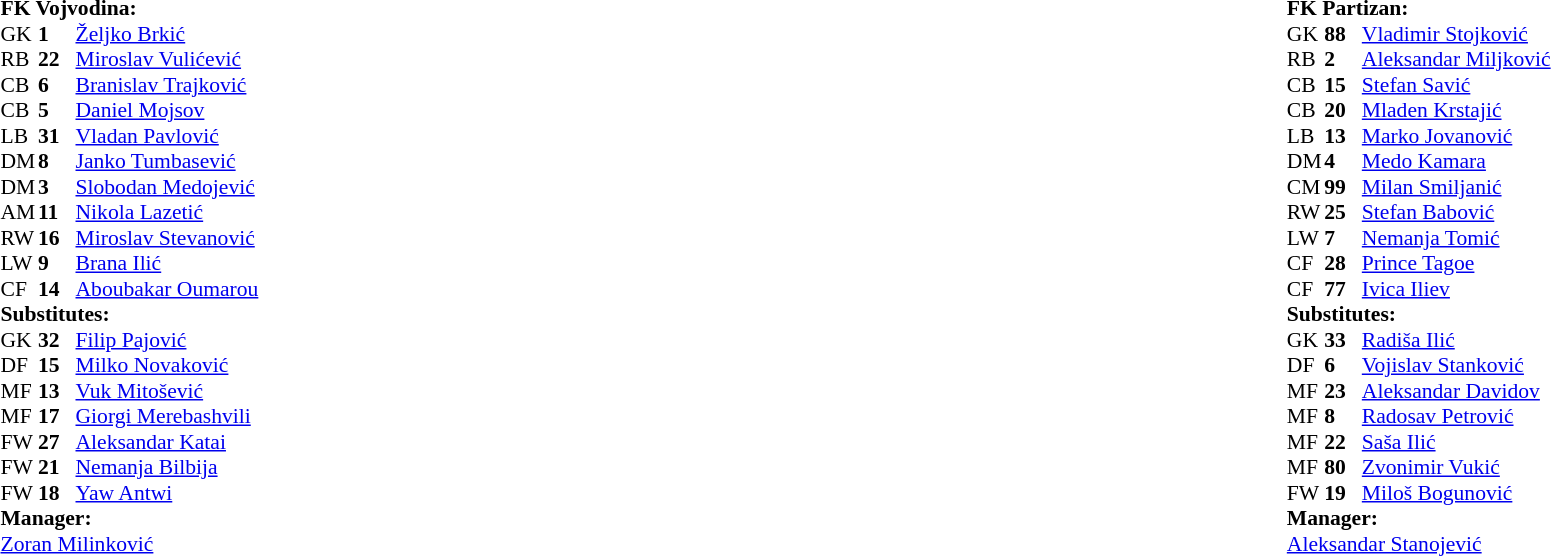<table style="width:100%;">
<tr>
<td style="vertical-align:top; width:50%;"><br><table style="font-size: 90%" cellspacing="0" cellpadding="0">
<tr>
<td colspan="4"><strong>FK Vojvodina:</strong></td>
</tr>
<tr>
<th width="25"></th>
<th width="25"></th>
</tr>
<tr>
<td>GK</td>
<td><strong>1</strong></td>
<td> <a href='#'>Željko Brkić</a></td>
</tr>
<tr>
<td>RB</td>
<td><strong>22</strong></td>
<td> <a href='#'>Miroslav Vulićević</a></td>
</tr>
<tr>
<td>CB</td>
<td><strong>6</strong></td>
<td> <a href='#'>Branislav Trajković</a></td>
<td></td>
<td></td>
</tr>
<tr>
<td>CB</td>
<td><strong>5</strong></td>
<td> <a href='#'>Daniel Mojsov</a></td>
<td> </td>
</tr>
<tr>
<td>LB</td>
<td><strong>31</strong></td>
<td> <a href='#'>Vladan Pavlović</a></td>
</tr>
<tr>
<td>DM</td>
<td><strong>8</strong></td>
<td> <a href='#'>Janko Tumbasević</a></td>
<td></td>
<td></td>
</tr>
<tr>
<td>DM</td>
<td><strong>3</strong></td>
<td> <a href='#'>Slobodan Medojević</a></td>
<td></td>
<td></td>
</tr>
<tr>
<td>AM</td>
<td><strong>11</strong></td>
<td> <a href='#'>Nikola Lazetić</a></td>
<td></td>
<td></td>
</tr>
<tr>
<td>RW</td>
<td><strong>16</strong></td>
<td> <a href='#'>Miroslav Stevanović</a></td>
<td></td>
<td></td>
</tr>
<tr>
<td>LW</td>
<td><strong>9</strong></td>
<td> <a href='#'>Brana Ilić</a></td>
<td></td>
<td></td>
</tr>
<tr>
<td>CF</td>
<td><strong>14</strong></td>
<td> <a href='#'>Aboubakar Oumarou</a></td>
</tr>
<tr>
<td colspan=3><strong>Substitutes:</strong></td>
</tr>
<tr>
<td>GK</td>
<td><strong>32</strong></td>
<td> <a href='#'>Filip Pajović</a></td>
</tr>
<tr>
<td>DF</td>
<td><strong>15</strong></td>
<td> <a href='#'>Milko Novaković</a></td>
</tr>
<tr>
<td>MF</td>
<td><strong>13</strong></td>
<td> <a href='#'>Vuk Mitošević</a></td>
</tr>
<tr>
<td>MF</td>
<td><strong>17</strong></td>
<td> <a href='#'>Giorgi Merebashvili</a></td>
<td></td>
<td></td>
</tr>
<tr>
<td>FW</td>
<td><strong>27</strong></td>
<td> <a href='#'>Aleksandar Katai</a></td>
<td></td>
<td></td>
</tr>
<tr>
<td>FW</td>
<td><strong>21</strong></td>
<td> <a href='#'>Nemanja Bilbija</a></td>
</tr>
<tr>
<td>FW</td>
<td><strong>18</strong></td>
<td> <a href='#'>Yaw Antwi</a></td>
</tr>
<tr>
<td colspan=3><strong>Manager:</strong></td>
</tr>
<tr>
<td colspan="4"> <a href='#'>Zoran Milinković</a></td>
</tr>
</table>
</td>
<td valign="top"></td>
<td style="vertical-align:top; width:50%;"><br><table cellspacing="0" cellpadding="0" style="font-size:90%; margin:auto;">
<tr>
<td colspan="4"><strong>FK Partizan:</strong></td>
</tr>
<tr>
<th width="25"></th>
<th width="25"></th>
</tr>
<tr>
<td>GK</td>
<td><strong>88</strong></td>
<td> <a href='#'>Vladimir Stojković</a></td>
</tr>
<tr>
<td>RB</td>
<td><strong>2</strong></td>
<td> <a href='#'>Aleksandar Miljković</a></td>
</tr>
<tr>
<td>CB</td>
<td><strong>15</strong></td>
<td> <a href='#'>Stefan Savić</a></td>
<td></td>
<td></td>
</tr>
<tr>
<td>CB</td>
<td><strong>20</strong></td>
<td> <a href='#'>Mladen Krstajić</a></td>
</tr>
<tr>
<td>LB</td>
<td><strong>13</strong></td>
<td> <a href='#'>Marko Jovanović</a></td>
</tr>
<tr>
<td>DM</td>
<td><strong>4</strong></td>
<td> <a href='#'>Medo Kamara</a></td>
</tr>
<tr>
<td>CM</td>
<td><strong>99</strong></td>
<td> <a href='#'>Milan Smiljanić</a></td>
<td></td>
<td></td>
</tr>
<tr>
<td>RW</td>
<td><strong>25</strong></td>
<td> <a href='#'>Stefan Babović</a></td>
</tr>
<tr>
<td>LW</td>
<td><strong>7</strong></td>
<td> <a href='#'>Nemanja Tomić</a></td>
<td></td>
<td></td>
</tr>
<tr>
<td>CF</td>
<td><strong>28</strong></td>
<td> <a href='#'>Prince Tagoe</a></td>
<td> </td>
<td></td>
</tr>
<tr>
<td>CF</td>
<td><strong>77</strong></td>
<td> <a href='#'>Ivica Iliev</a></td>
<td></td>
<td></td>
</tr>
<tr>
<td colspan=3><strong>Substitutes:</strong></td>
</tr>
<tr>
<td>GK</td>
<td><strong>33</strong></td>
<td> <a href='#'>Radiša Ilić</a></td>
</tr>
<tr>
<td>DF</td>
<td><strong>6</strong></td>
<td> <a href='#'>Vojislav Stanković</a></td>
</tr>
<tr>
<td>MF</td>
<td><strong>23</strong></td>
<td> <a href='#'>Aleksandar Davidov</a></td>
</tr>
<tr>
<td>MF</td>
<td><strong>8</strong></td>
<td> <a href='#'>Radosav Petrović</a></td>
<td></td>
<td></td>
</tr>
<tr>
<td>MF</td>
<td><strong>22</strong></td>
<td> <a href='#'>Saša Ilić</a></td>
<td></td>
<td></td>
</tr>
<tr>
<td>MF</td>
<td><strong>80</strong></td>
<td> <a href='#'>Zvonimir Vukić</a></td>
<td></td>
<td></td>
</tr>
<tr>
<td>FW</td>
<td><strong>19</strong></td>
<td> <a href='#'>Miloš Bogunović</a></td>
</tr>
<tr>
<td colspan=3><strong>Manager:</strong></td>
</tr>
<tr>
<td colspan="4"> <a href='#'>Aleksandar Stanojević</a></td>
</tr>
</table>
</td>
</tr>
</table>
